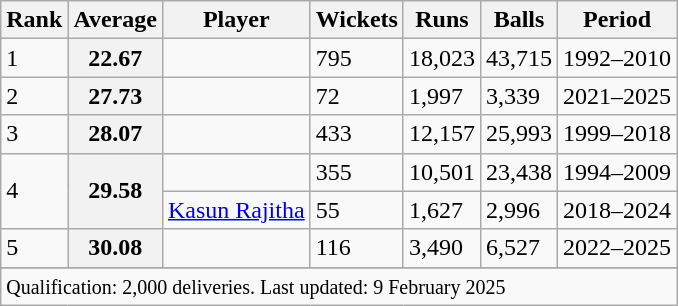<table class="wikitable plainrowheaders sortable">
<tr>
<th scope=col>Rank</th>
<th scope=col>Average</th>
<th scope=col>Player</th>
<th scope=col>Wickets</th>
<th scope=col>Runs</th>
<th scope=col>Balls</th>
<th scope=col>Period</th>
</tr>
<tr>
<td>1</td>
<th>22.67</th>
<td></td>
<td>795</td>
<td>18,023</td>
<td>43,715</td>
<td>1992–2010</td>
</tr>
<tr>
<td>2</td>
<th>27.73</th>
<td></td>
<td>72</td>
<td>1,997</td>
<td>3,339</td>
<td>2021–2025</td>
</tr>
<tr>
<td>3</td>
<th>28.07</th>
<td></td>
<td>433</td>
<td>12,157</td>
<td>25,993</td>
<td>1999–2018</td>
</tr>
<tr>
<td rowspan="2">4</td>
<th rowspan="2">29.58</th>
<td></td>
<td>355</td>
<td>10,501</td>
<td>23,438</td>
<td>1994–2009</td>
</tr>
<tr>
<td><a href='#'>Kasun Rajitha</a></td>
<td>55</td>
<td>1,627</td>
<td>2,996</td>
<td>2018–2024</td>
</tr>
<tr>
<td>5</td>
<th>30.08</th>
<td></td>
<td>116</td>
<td>3,490</td>
<td>6,527</td>
<td>2022–2025</td>
</tr>
<tr>
</tr>
<tr class=sortbottom>
<td colspan=7><small>Qualification: 2,000 deliveries. Last updated: 9 February 2025</small></td>
</tr>
</table>
